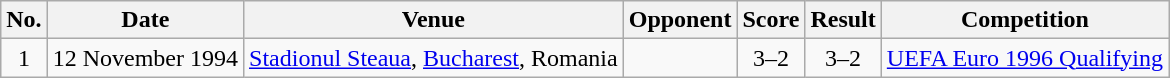<table class="wikitable sortable">
<tr>
<th scope="col">No.</th>
<th scope="col">Date</th>
<th scope="col">Venue</th>
<th scope="col">Opponent</th>
<th scope="col">Score</th>
<th scope="col">Result</th>
<th scope="col">Competition</th>
</tr>
<tr>
<td align="center">1</td>
<td>12 November 1994</td>
<td><a href='#'>Stadionul Steaua</a>, <a href='#'>Bucharest</a>, Romania</td>
<td></td>
<td align="center">3–2</td>
<td align="center">3–2</td>
<td><a href='#'>UEFA Euro 1996 Qualifying</a></td>
</tr>
</table>
